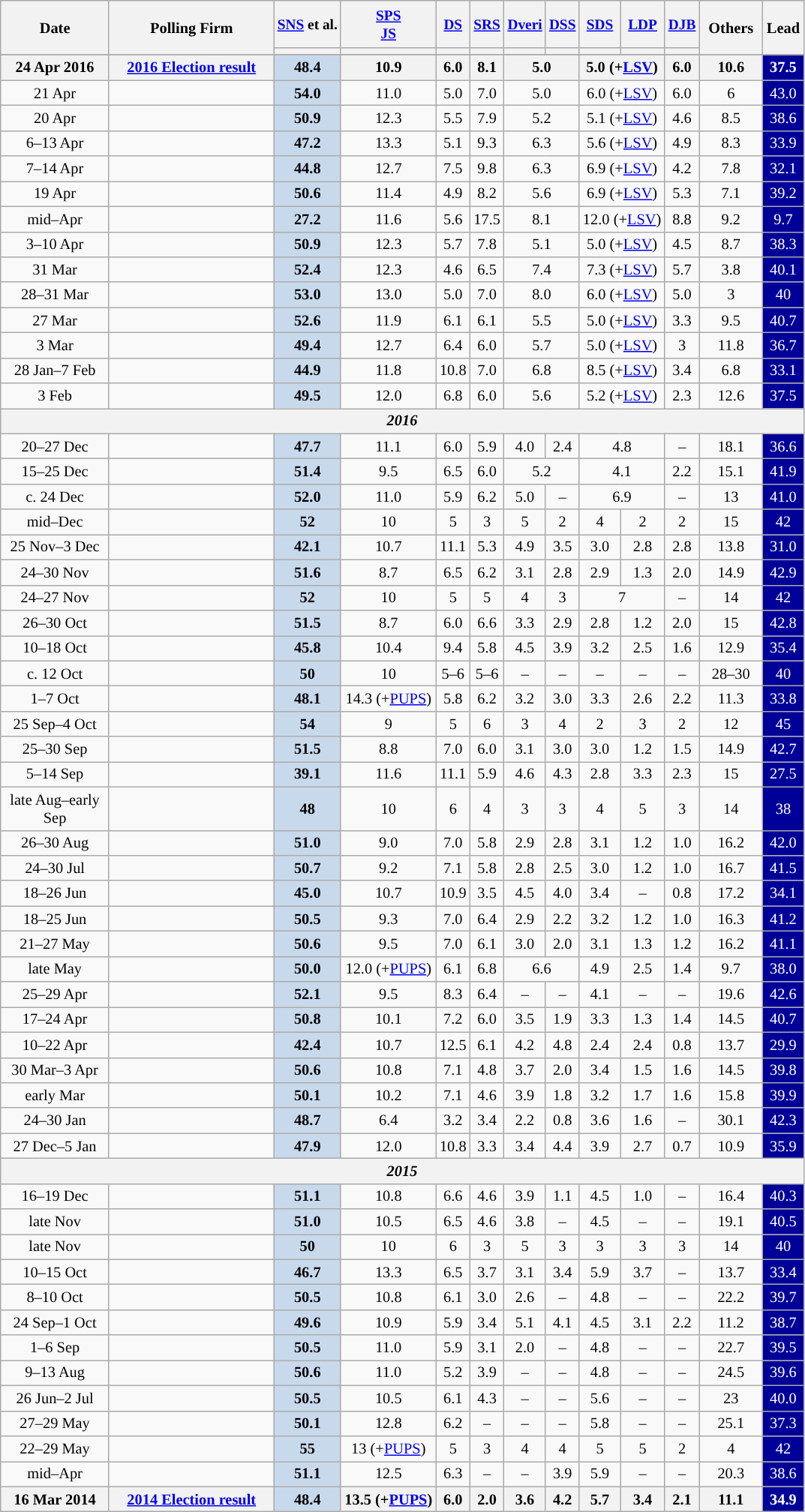<table class="wikitable" style="text-align:center; font-size:85%; line-height:16px; margin-bottom:0">
<tr style="height:42px; background:#e9e9e9;">
<th style="width:90px;" rowspan="2">Date</th>
<th style="width:140px;" rowspan="2">Polling Firm</th>
<th style="font-size:95%"><a href='#'>SNS</a> et al.</th>
<th style="font-size:95%"><a href='#'>SPS</a><br><a href='#'>JS</a></th>
<th style="font-size:95%"><a href='#'>DS</a></th>
<th style="font-size:95%"><a href='#'>SRS</a></th>
<th style="font-size:95%"><a href='#'>Dveri</a></th>
<th style="font-size:95%"><a href='#'>DSS</a></th>
<th style="font-size:95%"><a href='#'>SDS</a></th>
<th style="font-size:95%"><a href='#'>LDP</a></th>
<th style="font-size:95%"><a href='#'>DJB</a></th>
<th style="width:50px;" rowspan="2">Others</th>
<th style="width:30px;" rowspan="2">Lead</th>
</tr>
<tr>
<th style="background:"></th>
<th style="background:"></th>
<th style="background:"></th>
<th style="background:"></th>
<th style="background:"></th>
<th style="background:"></th>
<th style="background:"></th>
<th style="background:"></th>
<th style="background:"></th>
</tr>
<tr>
</tr>
<tr>
<th>24 Apr 2016</th>
<th><a href='#'>2016 Election result</a></th>
<th style="background:#C8D9EC">48.4</th>
<th>10.9</th>
<th>6.0</th>
<th>8.1</th>
<th colspan=2>5.0</th>
<th colspan=2>5.0  (+<a href='#'>LSV</a>)</th>
<th>6.0</th>
<th>10.6</th>
<th style="background:#000099; color:white;">37.5</th>
</tr>
<tr>
<td>21 Apr</td>
<td></td>
<td style="background:#C8D9EC"><strong>54.0</strong></td>
<td>11.0</td>
<td>5.0</td>
<td>7.0</td>
<td colspan=2>5.0</td>
<td colspan=2>6.0  (+<a href='#'>LSV</a>)</td>
<td>6.0</td>
<td>6</td>
<td style="background:#000099; color:white;">43.0</td>
</tr>
<tr>
<td>20 Apr</td>
<td></td>
<td style="background:#C8D9EC"><strong>50.9</strong></td>
<td>12.3</td>
<td>5.5</td>
<td>7.9</td>
<td colspan=2>5.2</td>
<td colspan=2>5.1  (+<a href='#'>LSV</a>)</td>
<td>4.6</td>
<td>8.5</td>
<td style="background:#000099; color:white;">38.6</td>
</tr>
<tr>
<td>6–13 Apr</td>
<td></td>
<td style="background:#C8D9EC"><strong>47.2</strong></td>
<td>13.3</td>
<td>5.1</td>
<td>9.3</td>
<td colspan=2>6.3</td>
<td colspan=2>5.6  (+<a href='#'>LSV</a>)</td>
<td>4.9</td>
<td>8.3</td>
<td style="background:#000099; color:white;">33.9</td>
</tr>
<tr>
<td>7–14 Apr</td>
<td></td>
<td style="background:#C8D9EC"><strong>44.8</strong></td>
<td>12.7</td>
<td>7.5</td>
<td>9.8</td>
<td colspan=2>6.3</td>
<td colspan=2>6.9  (+<a href='#'>LSV</a>)</td>
<td>4.2</td>
<td>7.8</td>
<td style="background:#000099; color:white;">32.1</td>
</tr>
<tr>
<td>19 Apr</td>
<td></td>
<td style="background:#C8D9EC"><strong>50.6</strong></td>
<td>11.4</td>
<td>4.9</td>
<td>8.2</td>
<td colspan=2>5.6</td>
<td colspan=2>6.9  (+<a href='#'>LSV</a>)</td>
<td>5.3</td>
<td>7.1</td>
<td style="background:#000099; color:white;">39.2</td>
</tr>
<tr>
<td>mid–Apr</td>
<td> </td>
<td style="background:#C8D9EC"><strong>27.2</strong></td>
<td>11.6</td>
<td>5.6</td>
<td>17.5</td>
<td colspan=2>8.1</td>
<td colspan=2>12.0  (+<a href='#'>LSV</a>)</td>
<td>8.8</td>
<td>9.2</td>
<td style="background:#000099; color:white;">9.7</td>
</tr>
<tr>
<td>3–10 Apr</td>
<td></td>
<td style="background:#C8D9EC"><strong>50.9</strong></td>
<td>12.3</td>
<td>5.7</td>
<td>7.8</td>
<td colspan=2>5.1</td>
<td colspan=2>5.0  (+<a href='#'>LSV</a>)</td>
<td>4.5</td>
<td>8.7</td>
<td style="background:#000099; color:white;">38.3</td>
</tr>
<tr>
<td>31 Mar</td>
<td></td>
<td style="background:#C8D9EC"><strong>52.4</strong></td>
<td>12.3</td>
<td>4.6</td>
<td>6.5</td>
<td colspan=2>7.4</td>
<td colspan=2>7.3  (+<a href='#'>LSV</a>)</td>
<td>5.7</td>
<td>3.8</td>
<td style="background:#000099; color:white;">40.1</td>
</tr>
<tr>
<td>28–31 Mar</td>
<td></td>
<td style="background:#C8D9EC"><strong>53.0</strong></td>
<td>13.0</td>
<td>5.0</td>
<td>7.0</td>
<td colspan=2>8.0</td>
<td colspan=2>6.0  (+<a href='#'>LSV</a>)</td>
<td>5.0</td>
<td>3</td>
<td style="background:#000099; color:white;">40</td>
</tr>
<tr>
<td>27 Mar</td>
<td></td>
<td style="background:#C8D9EC"><strong>52.6</strong></td>
<td>11.9</td>
<td>6.1</td>
<td>6.1</td>
<td colspan=2>5.5</td>
<td colspan=2>5.0  (+<a href='#'>LSV</a>)</td>
<td>3.3</td>
<td>9.5</td>
<td style="background:#000099; color:white;">40.7</td>
</tr>
<tr>
<td>3 Mar</td>
<td></td>
<td style="background:#C8D9EC"><strong>49.4</strong></td>
<td>12.7</td>
<td>6.4</td>
<td>6.0</td>
<td colspan=2>5.7</td>
<td colspan=2>5.0  (+<a href='#'>LSV</a>)</td>
<td>3</td>
<td>11.8</td>
<td style="background:#000099; color:white;">36.7</td>
</tr>
<tr>
<td>28 Jan–7 Feb</td>
<td></td>
<td style="background:#C8D9EC"><strong>44.9</strong></td>
<td>11.8</td>
<td>10.8</td>
<td>7.0</td>
<td colspan=2>6.8</td>
<td colspan=2>8.5  (+<a href='#'>LSV</a>)</td>
<td>3.4</td>
<td>6.8</td>
<td style="background:#000099; color:white;">33.1</td>
</tr>
<tr>
<td>3 Feb</td>
<td></td>
<td style="background:#C8D9EC"><strong>49.5</strong></td>
<td>12.0</td>
<td>6.8</td>
<td>6.0</td>
<td colspan=2>5.6</td>
<td colspan=2>5.2  (+<a href='#'>LSV</a>)</td>
<td>2.3</td>
<td>12.6</td>
<td style="background:#000099; color:white;">37.5</td>
</tr>
<tr>
<th colspan=13><em>2016</em></th>
</tr>
<tr>
<td>20–27 Dec</td>
<td></td>
<td style="background:#C8D9EC"><strong>47.7</strong></td>
<td>11.1</td>
<td>6.0</td>
<td>5.9</td>
<td>4.0</td>
<td>2.4</td>
<td colspan=2>4.8</td>
<td>–</td>
<td>18.1</td>
<td style="background:#000099; color:white;">36.6</td>
</tr>
<tr>
<td>15–25 Dec</td>
<td></td>
<td style="background:#C8D9EC"><strong>51.4</strong></td>
<td>9.5</td>
<td>6.5</td>
<td>6.0</td>
<td colspan=2>5.2</td>
<td colspan=2>4.1</td>
<td>2.2</td>
<td>15.1</td>
<td style="background:#000099; color:white;">41.9</td>
</tr>
<tr>
<td>c. 24 Dec</td>
<td></td>
<td style="background:#C8D9EC"><strong>52.0</strong></td>
<td>11.0</td>
<td>5.9</td>
<td>6.2</td>
<td>5.0</td>
<td>–</td>
<td colspan=2>6.9</td>
<td>–</td>
<td>13</td>
<td style="background:#000099; color:white;">41.0</td>
</tr>
<tr>
<td>mid–Dec</td>
<td></td>
<td style="background:#C8D9EC"><strong>52</strong></td>
<td>10</td>
<td>5</td>
<td>3</td>
<td>5</td>
<td>2</td>
<td>4</td>
<td>2</td>
<td>2</td>
<td>15</td>
<td style="background:#000099; color:white;">42</td>
</tr>
<tr>
<td>25 Nov–3 Dec</td>
<td></td>
<td style="background:#C8D9EC"><strong>42.1</strong></td>
<td>10.7</td>
<td>11.1</td>
<td>5.3</td>
<td>4.9</td>
<td>3.5</td>
<td>3.0</td>
<td>2.8</td>
<td>2.8</td>
<td>13.8</td>
<td style="background:#000099; color:white;">31.0</td>
</tr>
<tr>
<td>24–30 Nov</td>
<td></td>
<td style="background:#C8D9EC"><strong>51.6</strong></td>
<td>8.7</td>
<td>6.5</td>
<td>6.2</td>
<td>3.1</td>
<td>2.8</td>
<td>2.9</td>
<td>1.3</td>
<td>2.0</td>
<td>14.9</td>
<td style="background:#000099; color:white;">42.9</td>
</tr>
<tr>
<td>24–27 Nov</td>
<td></td>
<td style="background:#C8D9EC"><strong>52</strong></td>
<td>10</td>
<td>5</td>
<td>5</td>
<td>4</td>
<td>3</td>
<td colspan=2>7</td>
<td>–</td>
<td>14</td>
<td style="background:#000099; color:white;">42</td>
</tr>
<tr>
<td>26–30 Oct</td>
<td></td>
<td style="background:#C8D9EC"><strong>51.5</strong></td>
<td>8.7</td>
<td>6.0</td>
<td>6.6</td>
<td>3.3</td>
<td>2.9</td>
<td>2.8</td>
<td>1.2</td>
<td>2.0</td>
<td>15</td>
<td style="background:#000099; color:white;">42.8</td>
</tr>
<tr>
<td>10–18 Oct</td>
<td></td>
<td style="background:#C8D9EC"><strong>45.8</strong></td>
<td>10.4</td>
<td>9.4</td>
<td>5.8</td>
<td>4.5</td>
<td>3.9</td>
<td>3.2</td>
<td>2.5</td>
<td>1.6</td>
<td>12.9</td>
<td style="background:#000099; color:white;">35.4</td>
</tr>
<tr>
<td>c. 12 Oct</td>
<td></td>
<td style="background:#C8D9EC"><strong>50</strong></td>
<td>10</td>
<td>5–6</td>
<td>5–6</td>
<td>–</td>
<td>–</td>
<td>–</td>
<td>–</td>
<td>–</td>
<td>28–30</td>
<td style="background:#000099; color:white;">40</td>
</tr>
<tr>
<td>1–7 Oct</td>
<td></td>
<td style="background:#C8D9EC"><strong>48.1</strong></td>
<td>14.3 (+<a href='#'>PUPS</a>)</td>
<td>5.8</td>
<td>6.2</td>
<td>3.2</td>
<td>3.0</td>
<td>3.3</td>
<td>2.6</td>
<td>2.2</td>
<td>11.3</td>
<td style="background:#000099; color:white;">33.8</td>
</tr>
<tr>
<td>25 Sep–4 Oct</td>
<td></td>
<td style="background:#C8D9EC"><strong>54</strong></td>
<td>9</td>
<td>5</td>
<td>6</td>
<td>3</td>
<td>4</td>
<td>2</td>
<td>3</td>
<td>2</td>
<td>12</td>
<td style="background:#000099; color:white;">45</td>
</tr>
<tr>
<td>25–30 Sep</td>
<td></td>
<td style="background:#C8D9EC"><strong>51.5</strong></td>
<td>8.8</td>
<td>7.0</td>
<td>6.0</td>
<td>3.1</td>
<td>3.0</td>
<td>3.0</td>
<td>1.2</td>
<td>1.5</td>
<td>14.9</td>
<td style="background:#000099; color:white;">42.7</td>
</tr>
<tr>
<td>5–14 Sep</td>
<td></td>
<td style="background:#C8D9EC"><strong>39.1</strong></td>
<td>11.6</td>
<td>11.1</td>
<td>5.9</td>
<td>4.6</td>
<td>4.3</td>
<td>2.8</td>
<td>3.3</td>
<td>2.3</td>
<td>15</td>
<td style="background:#000099; color:white;">27.5</td>
</tr>
<tr>
<td>late Aug–early Sep</td>
<td> </td>
<td style="background:#C8D9EC"><strong>48</strong></td>
<td>10</td>
<td>6</td>
<td>4</td>
<td>3</td>
<td>3</td>
<td>4</td>
<td>5</td>
<td>3</td>
<td>14</td>
<td style="background:#000099; color:white;">38</td>
</tr>
<tr>
<td>26–30 Aug</td>
<td></td>
<td style="background:#C8D9EC"><strong>51.0</strong></td>
<td>9.0</td>
<td>7.0</td>
<td>5.8</td>
<td>2.9</td>
<td>2.8</td>
<td>3.1</td>
<td>1.2</td>
<td>1.0</td>
<td>16.2</td>
<td style="background:#000099; color:white;">42.0</td>
</tr>
<tr>
<td>24–30 Jul</td>
<td></td>
<td style="background:#C8D9EC"><strong>50.7</strong></td>
<td>9.2</td>
<td>7.1</td>
<td>5.8</td>
<td>2.8</td>
<td>2.5</td>
<td>3.0</td>
<td>1.2</td>
<td>1.0</td>
<td>16.7</td>
<td style="background:#000099; color:white;">41.5</td>
</tr>
<tr>
<td>18–26 Jun</td>
<td></td>
<td style="background:#C8D9EC"><strong>45.0</strong></td>
<td>10.7</td>
<td>10.9</td>
<td>3.5</td>
<td>4.5</td>
<td>4.0</td>
<td>3.4</td>
<td>–</td>
<td>0.8</td>
<td>17.2</td>
<td style="background:#000099; color:white;">34.1</td>
</tr>
<tr>
<td>18–25 Jun</td>
<td></td>
<td style="background:#C8D9EC"><strong>50.5</strong></td>
<td>9.3</td>
<td>7.0</td>
<td>6.4</td>
<td>2.9</td>
<td>2.2</td>
<td>3.2</td>
<td>1.2</td>
<td>1.0</td>
<td>16.3</td>
<td style="background:#000099; color:white;">41.2</td>
</tr>
<tr>
<td>21–27 May</td>
<td></td>
<td style="background:#C8D9EC"><strong>50.6</strong></td>
<td>9.5</td>
<td>7.0</td>
<td>6.1</td>
<td>3.0</td>
<td>2.0</td>
<td>3.1</td>
<td>1.3</td>
<td>1.2</td>
<td>16.2</td>
<td style="background:#000099; color:white;">41.1</td>
</tr>
<tr>
<td>late May</td>
<td></td>
<td style="background:#C8D9EC"><strong>50.0</strong></td>
<td>12.0 (+<a href='#'>PUPS</a>)</td>
<td>6.1</td>
<td>6.8</td>
<td colspan=2>6.6</td>
<td>4.9</td>
<td>2.5</td>
<td>1.4</td>
<td>9.7</td>
<td style="background:#000099; color:white;">38.0</td>
</tr>
<tr>
<td>25–29 Apr</td>
<td> </td>
<td style="background:#C8D9EC"><strong>52.1</strong></td>
<td>9.5</td>
<td>8.3</td>
<td>6.4</td>
<td>–</td>
<td>–</td>
<td>4.1</td>
<td>–</td>
<td>–</td>
<td>19.6</td>
<td style="background:#000099; color:white;">42.6</td>
</tr>
<tr>
<td>17–24 Apr</td>
<td></td>
<td style="background:#C8D9EC"><strong>50.8</strong></td>
<td>10.1</td>
<td>7.2</td>
<td>6.0</td>
<td>3.5</td>
<td>1.9</td>
<td>3.3</td>
<td>1.3</td>
<td>1.4</td>
<td>14.5</td>
<td style="background:#000099; color:white;">40.7</td>
</tr>
<tr>
<td>10–22 Apr</td>
<td></td>
<td style="background:#C8D9EC"><strong>42.4</strong></td>
<td>10.7</td>
<td>12.5</td>
<td>6.1</td>
<td>4.2</td>
<td>4.8</td>
<td>2.4</td>
<td>2.4</td>
<td>0.8</td>
<td>13.7</td>
<td style="background:#000099; color:white;">29.9</td>
</tr>
<tr>
<td>30 Mar–3 Apr</td>
<td></td>
<td style="background:#C8D9EC"><strong>50.6</strong></td>
<td>10.8</td>
<td>7.1</td>
<td>4.8</td>
<td>3.7</td>
<td>2.0</td>
<td>3.4</td>
<td>1.5</td>
<td>1.6</td>
<td>14.5</td>
<td style="background:#000099; color:white;">39.8</td>
</tr>
<tr>
<td>early Mar</td>
<td></td>
<td style="background:#C8D9EC"><strong>50.1</strong></td>
<td>10.2</td>
<td>7.1</td>
<td>4.6</td>
<td>3.9</td>
<td>1.8</td>
<td>3.2</td>
<td>1.7</td>
<td>1.6</td>
<td>15.8</td>
<td style="background:#000099; color:white;">39.9</td>
</tr>
<tr>
<td>24–30 Jan</td>
<td> </td>
<td style="background:#C8D9EC"><strong>48.7</strong></td>
<td>6.4</td>
<td>3.2</td>
<td>3.4</td>
<td>2.2</td>
<td>0.8</td>
<td>3.6</td>
<td>1.6</td>
<td>–</td>
<td>30.1</td>
<td style="background:#000099; color:white;">42.3</td>
</tr>
<tr>
<td>27 Dec–5 Jan</td>
<td></td>
<td style="background:#C8D9EC"><strong>47.9</strong></td>
<td>12.0</td>
<td>10.8</td>
<td>3.3</td>
<td>3.4</td>
<td>4.4</td>
<td>3.9</td>
<td>2.7</td>
<td>0.7</td>
<td>10.9</td>
<td style="background:#000099; color:white;">35.9</td>
</tr>
<tr>
<th colspan=13><em>2015</em></th>
</tr>
<tr>
<td>16–19 Dec</td>
<td></td>
<td style="background:#C8D9EC"><strong>51.1</strong></td>
<td>10.8</td>
<td>6.6</td>
<td>4.6</td>
<td>3.9</td>
<td>1.1</td>
<td>4.5</td>
<td>1.0</td>
<td>–</td>
<td>16.4</td>
<td style="background:#000099; color:white;">40.3</td>
</tr>
<tr>
<td>late Nov</td>
<td></td>
<td style="background:#C8D9EC"><strong>51.0</strong></td>
<td>10.5</td>
<td>6.5</td>
<td>4.6</td>
<td>3.8</td>
<td>–</td>
<td>4.5</td>
<td>–</td>
<td>–</td>
<td>19.1</td>
<td style="background:#000099; color:white;">40.5</td>
</tr>
<tr>
<td>late Nov</td>
<td></td>
<td style="background:#C8D9EC"><strong>50</strong></td>
<td>10</td>
<td>6</td>
<td>3</td>
<td>5</td>
<td>3</td>
<td>3</td>
<td>3</td>
<td>3</td>
<td>14</td>
<td style="background:#000099; color:white;">40</td>
</tr>
<tr>
<td>10–15 Oct</td>
<td></td>
<td style="background:#C8D9EC"><strong>46.7</strong></td>
<td>13.3</td>
<td>6.5</td>
<td>3.7</td>
<td>3.1</td>
<td>3.4</td>
<td>5.9</td>
<td>3.7</td>
<td>–</td>
<td>13.7</td>
<td style="background:#000099; color:white;">33.4</td>
</tr>
<tr>
<td>8–10 Oct</td>
<td></td>
<td style="background:#C8D9EC"><strong>50.5</strong></td>
<td>10.8</td>
<td>6.1</td>
<td>3.0</td>
<td>2.6</td>
<td>–</td>
<td>4.8</td>
<td>–</td>
<td>–</td>
<td>22.2</td>
<td style="background:#000099; color:white;">39.7</td>
</tr>
<tr>
<td>24 Sep–1 Oct</td>
<td></td>
<td style="background:#C8D9EC"><strong>49.6</strong></td>
<td>10.9</td>
<td>5.9</td>
<td>3.4</td>
<td>5.1</td>
<td>4.1</td>
<td>4.5</td>
<td>3.1</td>
<td>2.2</td>
<td>11.2</td>
<td style="background:#000099; color:white;">38.7</td>
</tr>
<tr>
<td>1–6 Sep</td>
<td></td>
<td style="background:#C8D9EC"><strong>50.5</strong></td>
<td>11.0</td>
<td>5.9</td>
<td>3.1</td>
<td>2.0</td>
<td>–</td>
<td>4.8</td>
<td>–</td>
<td>–</td>
<td>22.7</td>
<td style="background:#000099; color:white;">39.5</td>
</tr>
<tr>
<td>9–13 Aug</td>
<td></td>
<td style="background:#C8D9EC"><strong>50.6</strong></td>
<td>11.0</td>
<td>5.2</td>
<td>3.9</td>
<td>–</td>
<td>–</td>
<td>4.8</td>
<td>–</td>
<td>–</td>
<td>24.5</td>
<td style="background:#000099; color:white;">39.6</td>
</tr>
<tr>
<td>26 Jun–2 Jul</td>
<td></td>
<td style="background:#C8D9EC"><strong>50.5</strong></td>
<td>10.5</td>
<td>6.1</td>
<td>4.3</td>
<td>–</td>
<td>–</td>
<td>5.6</td>
<td>–</td>
<td>–</td>
<td>23</td>
<td style="background:#000099; color:white;">40.0</td>
</tr>
<tr>
<td>27–29 May</td>
<td></td>
<td style="background:#C8D9EC"><strong>50.1</strong></td>
<td>12.8</td>
<td>6.2</td>
<td>–</td>
<td>–</td>
<td>–</td>
<td>5.8</td>
<td>–</td>
<td>–</td>
<td>25.1</td>
<td style="background:#000099; color:white;">37.3</td>
</tr>
<tr>
<td>22–29 May</td>
<td></td>
<td style="background:#C8D9EC"><strong>55</strong></td>
<td>13 (+<a href='#'>PUPS</a>)</td>
<td>5</td>
<td>3</td>
<td>4</td>
<td>4</td>
<td>5</td>
<td>5</td>
<td>2</td>
<td>4</td>
<td style="background:#000099; color:white;">42</td>
</tr>
<tr>
<td>mid–Apr</td>
<td></td>
<td style="background:#C8D9EC"><strong>51.1</strong></td>
<td>12.5</td>
<td>6.3</td>
<td>–</td>
<td>–</td>
<td>3.9</td>
<td>5.9</td>
<td>–</td>
<td>–</td>
<td>20.3</td>
<td style="background:#000099; color:white;">38.6</td>
</tr>
<tr>
<th>16 Mar 2014</th>
<th><a href='#'>2014 Election result</a></th>
<th style="background:#C8D9EC">48.4</th>
<th>13.5 (+<a href='#'>PUPS</a>)</th>
<th>6.0</th>
<th>2.0</th>
<th>3.6</th>
<th>4.2</th>
<th>5.7</th>
<th>3.4</th>
<th>2.1</th>
<th>11.1</th>
<th style="background:#000099; color:white;">34.9</th>
</tr>
</table>
